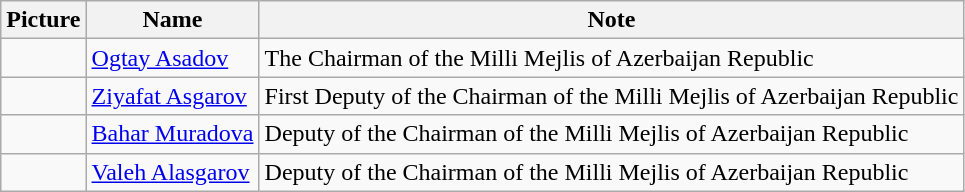<table class="wikitable">
<tr>
<th>Picture</th>
<th>Name</th>
<th>Note</th>
</tr>
<tr>
<td></td>
<td><a href='#'>Ogtay Asadov</a></td>
<td>The Chairman of the Milli Mejlis of Azerbaijan Republic</td>
</tr>
<tr>
<td></td>
<td><a href='#'>Ziyafat Asgarov</a></td>
<td>First Deputy of the Chairman of the Milli Mejlis of Azerbaijan Republic</td>
</tr>
<tr>
<td></td>
<td><a href='#'>Bahar Muradova</a></td>
<td>Deputy of the Chairman of the Milli Mejlis of Azerbaijan Republic</td>
</tr>
<tr>
<td></td>
<td><a href='#'>Valeh Alasgarov</a></td>
<td>Deputy of the Chairman of the Milli Mejlis of Azerbaijan Republic</td>
</tr>
</table>
